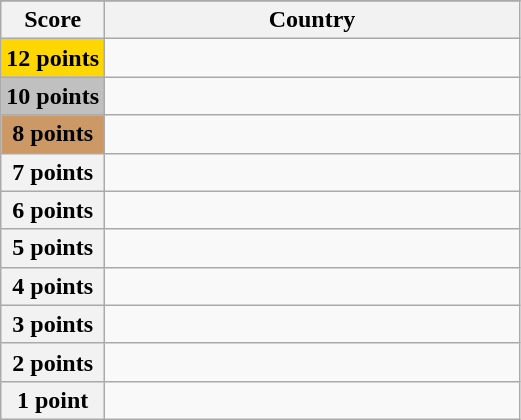<table class="wikitable">
<tr>
</tr>
<tr>
<th scope="col" width="20%">Score</th>
<th scope="col">Country</th>
</tr>
<tr>
<th scope="row" style="background:gold">12 points</th>
<td></td>
</tr>
<tr>
<th scope="row" style="background:silver">10 points</th>
<td></td>
</tr>
<tr>
<th scope="row" style="background:#CC9966">8 points</th>
<td></td>
</tr>
<tr>
<th scope="row" width=20%>7 points</th>
<td></td>
</tr>
<tr>
<th scope="row" width=20%>6 points</th>
<td></td>
</tr>
<tr>
<th scope="row" width=20%>5 points</th>
<td></td>
</tr>
<tr>
<th scope="row" width=20%>4 points</th>
<td></td>
</tr>
<tr>
<th scope="row" width=20%>3 points</th>
<td></td>
</tr>
<tr>
<th scope="row" width=20%>2 points</th>
<td></td>
</tr>
<tr>
<th scope="row" width=20%>1 point</th>
<td></td>
</tr>
</table>
